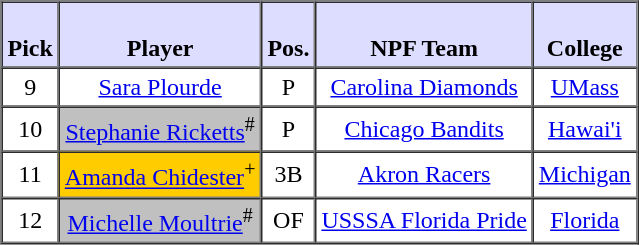<table style="text-align: center" border="1" cellpadding="3" cellspacing="0">
<tr>
<th style="background:#ddf;"><br>Pick</th>
<th style="background:#ddf;"><br>Player</th>
<th style="background:#ddf;"><br>Pos.</th>
<th style="background:#ddf;"><br>NPF Team</th>
<th style="background:#ddf;"><br>College</th>
</tr>
<tr>
<td>9</td>
<td><a href='#'>Sara Plourde</a></td>
<td>P</td>
<td><a href='#'>Carolina Diamonds</a></td>
<td><a href='#'>UMass</a></td>
</tr>
<tr>
<td>10</td>
<td style="background:#C0C0C0;"><a href='#'>Stephanie Ricketts</a><sup>#</sup></td>
<td>P</td>
<td><a href='#'>Chicago Bandits</a></td>
<td><a href='#'>Hawai'i</a></td>
</tr>
<tr>
<td>11</td>
<td style="background:#FFCC00;"><a href='#'>Amanda Chidester</a><sup>+</sup></td>
<td>3B</td>
<td><a href='#'>Akron Racers</a></td>
<td><a href='#'>Michigan</a></td>
</tr>
<tr>
<td>12</td>
<td style="background:#C0C0C0;"><a href='#'>Michelle Moultrie</a><sup>#</sup></td>
<td>OF</td>
<td><a href='#'>USSSA Florida Pride</a></td>
<td><a href='#'>Florida</a></td>
</tr>
</table>
